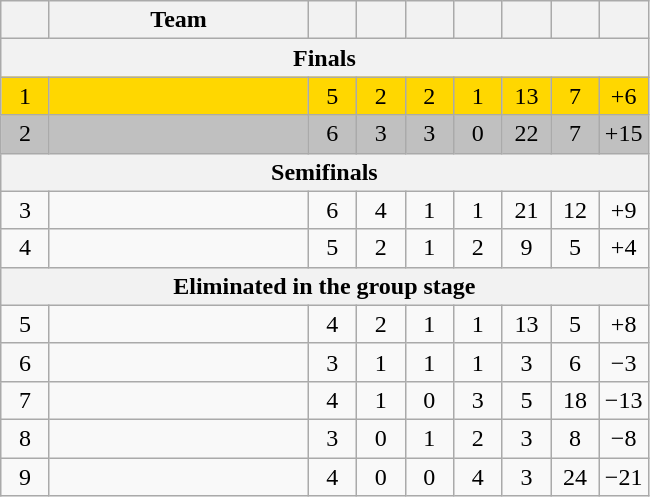<table class="wikitable" style="text-align:center;">
<tr>
<th width="25"></th>
<th width="165">Team</th>
<th width="25"></th>
<th width="25"></th>
<th width="25"></th>
<th width="25"></th>
<th width="25"></th>
<th width="25"></th>
<th width="25"></th>
</tr>
<tr>
<th colspan=10>Finals</th>
</tr>
<tr style="background:gold;">
<td>1</td>
<td align=left></td>
<td>5</td>
<td>2</td>
<td>2</td>
<td>1</td>
<td>13</td>
<td>7</td>
<td>+6</td>
</tr>
<tr style="background:silver;">
<td>2</td>
<td align=left></td>
<td>6</td>
<td>3</td>
<td>3</td>
<td>0</td>
<td>22</td>
<td>7</td>
<td>+15</td>
</tr>
<tr>
<th colspan=10>Semifinals</th>
</tr>
<tr style="background:bronze;">
<td>3</td>
<td align=left></td>
<td>6</td>
<td>4</td>
<td>1</td>
<td>1</td>
<td>21</td>
<td>12</td>
<td>+9</td>
</tr>
<tr style=>
<td>4</td>
<td align=left></td>
<td>5</td>
<td>2</td>
<td>1</td>
<td>2</td>
<td>9</td>
<td>5</td>
<td>+4</td>
</tr>
<tr>
<th colspan=10>Eliminated in the group stage</th>
</tr>
<tr>
<td>5</td>
<td align=left></td>
<td>4</td>
<td>2</td>
<td>1</td>
<td>1</td>
<td>13</td>
<td>5</td>
<td>+8</td>
</tr>
<tr>
<td>6</td>
<td align=left></td>
<td>3</td>
<td>1</td>
<td>1</td>
<td>1</td>
<td>3</td>
<td>6</td>
<td>−3</td>
</tr>
<tr>
<td>7</td>
<td align=left></td>
<td>4</td>
<td>1</td>
<td>0</td>
<td>3</td>
<td>5</td>
<td>18</td>
<td>−13</td>
</tr>
<tr>
<td>8</td>
<td align=left></td>
<td>3</td>
<td>0</td>
<td>1</td>
<td>2</td>
<td>3</td>
<td>8</td>
<td>−8</td>
</tr>
<tr>
<td>9</td>
<td align=left></td>
<td>4</td>
<td>0</td>
<td>0</td>
<td>4</td>
<td>3</td>
<td>24</td>
<td>−21</td>
</tr>
</table>
